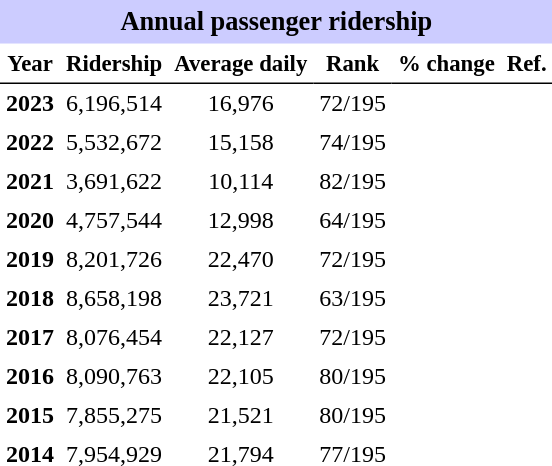<table class="toccolours" cellpadding="4" cellspacing="0" style="text-align:right;">
<tr>
<th colspan="6"  style="background-color:#ccf; background-color:#ccf; font-size:110%; text-align:center;">Annual passenger ridership</th>
</tr>
<tr style="font-size:95%; text-align:center">
<th style="border-bottom:1px solid black">Year</th>
<th style="border-bottom:1px solid black">Ridership</th>
<th style="border-bottom:1px solid black">Average daily</th>
<th style="border-bottom:1px solid black">Rank</th>
<th style="border-bottom:1px solid black">% change</th>
<th style="border-bottom:1px solid black">Ref.</th>
</tr>
<tr style="text-align:center;">
<td><strong>2023</strong></td>
<td>6,196,514</td>
<td>16,976</td>
<td>72/195</td>
<td></td>
<td></td>
</tr>
<tr style="text-align:center;">
<td><strong>2022</strong></td>
<td>5,532,672</td>
<td>15,158</td>
<td>74/195</td>
<td></td>
<td></td>
</tr>
<tr style="text-align:center;">
<td><strong>2021</strong></td>
<td>3,691,622</td>
<td>10,114</td>
<td>82/195</td>
<td></td>
<td></td>
</tr>
<tr style="text-align:center;">
<td><strong>2020</strong></td>
<td>4,757,544</td>
<td>12,998</td>
<td>64/195</td>
<td></td>
<td></td>
</tr>
<tr style="text-align:center;">
<td><strong>2019</strong></td>
<td>8,201,726</td>
<td>22,470</td>
<td>72/195</td>
<td></td>
<td></td>
</tr>
<tr style="text-align:center;">
<td><strong>2018</strong></td>
<td>8,658,198</td>
<td>23,721</td>
<td>63/195</td>
<td></td>
<td></td>
</tr>
<tr style="text-align:center;">
<td><strong>2017</strong></td>
<td>8,076,454</td>
<td>22,127</td>
<td>72/195</td>
<td></td>
<td></td>
</tr>
<tr style="text-align:center;">
<td><strong>2016</strong></td>
<td>8,090,763</td>
<td>22,105</td>
<td>80/195</td>
<td></td>
<td></td>
</tr>
<tr style="text-align:center;">
<td><strong>2015</strong></td>
<td>7,855,275</td>
<td>21,521</td>
<td>80/195</td>
<td></td>
<td></td>
</tr>
<tr style="text-align:center;">
<td><strong>2014</strong></td>
<td>7,954,929</td>
<td>21,794</td>
<td>77/195</td>
<td></td>
<td></td>
</tr>
</table>
